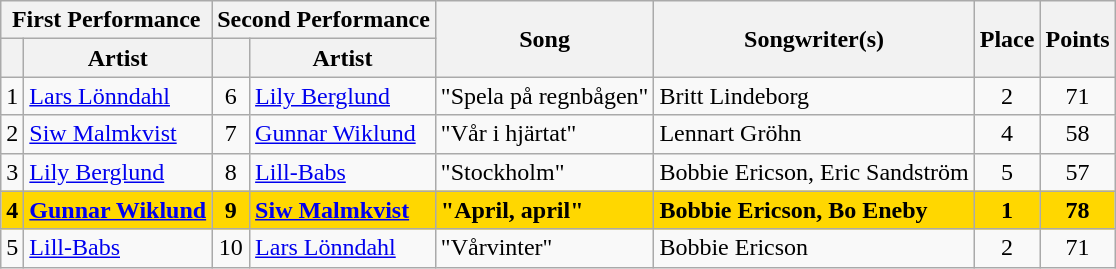<table class="wikitable">
<tr>
<th colspan="2">First Performance</th>
<th colspan="2">Second Performance</th>
<th rowspan="2">Song</th>
<th rowspan="2">Songwriter(s)</th>
<th rowspan="2">Place</th>
<th rowspan="2">Points</th>
</tr>
<tr>
<th></th>
<th>Artist</th>
<th></th>
<th>Artist</th>
</tr>
<tr>
<td align="center">1</td>
<td><a href='#'>Lars Lönndahl</a></td>
<td align="center">6</td>
<td><a href='#'>Lily Berglund</a></td>
<td>"Spela på regnbågen"</td>
<td>Britt Lindeborg</td>
<td align="center">2</td>
<td align="center">71</td>
</tr>
<tr>
<td align="center">2</td>
<td><a href='#'>Siw Malmkvist</a></td>
<td align="center">7</td>
<td><a href='#'>Gunnar Wiklund</a></td>
<td>"Vår i hjärtat"</td>
<td>Lennart Gröhn</td>
<td align="center">4</td>
<td align="center">58</td>
</tr>
<tr>
<td align="center">3</td>
<td><a href='#'>Lily Berglund</a></td>
<td align="center">8</td>
<td><a href='#'>Lill-Babs</a></td>
<td>"Stockholm"</td>
<td>Bobbie Ericson, Eric Sandström</td>
<td align="center">5</td>
<td align="center">57</td>
</tr>
<tr style="font-weight:bold;background:gold;">
<td align="center">4</td>
<td><a href='#'>Gunnar Wiklund</a></td>
<td align="center">9</td>
<td><a href='#'>Siw Malmkvist</a></td>
<td>"April, april"</td>
<td>Bobbie Ericson, Bo Eneby</td>
<td align="center">1</td>
<td align="center">78</td>
</tr>
<tr>
<td align="center">5</td>
<td><a href='#'>Lill-Babs</a></td>
<td align="center">10</td>
<td><a href='#'>Lars Lönndahl</a></td>
<td>"Vårvinter"</td>
<td>Bobbie Ericson</td>
<td align="center">2</td>
<td align="center">71</td>
</tr>
</table>
